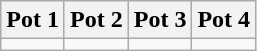<table class="wikitable">
<tr>
<th width=25%>Pot 1</th>
<th width=25%>Pot 2</th>
<th width=25%>Pot 3</th>
<th width=25%>Pot 4</th>
</tr>
<tr style="vertical-align:top">
<td></td>
<td></td>
<td></td>
<td></td>
</tr>
</table>
